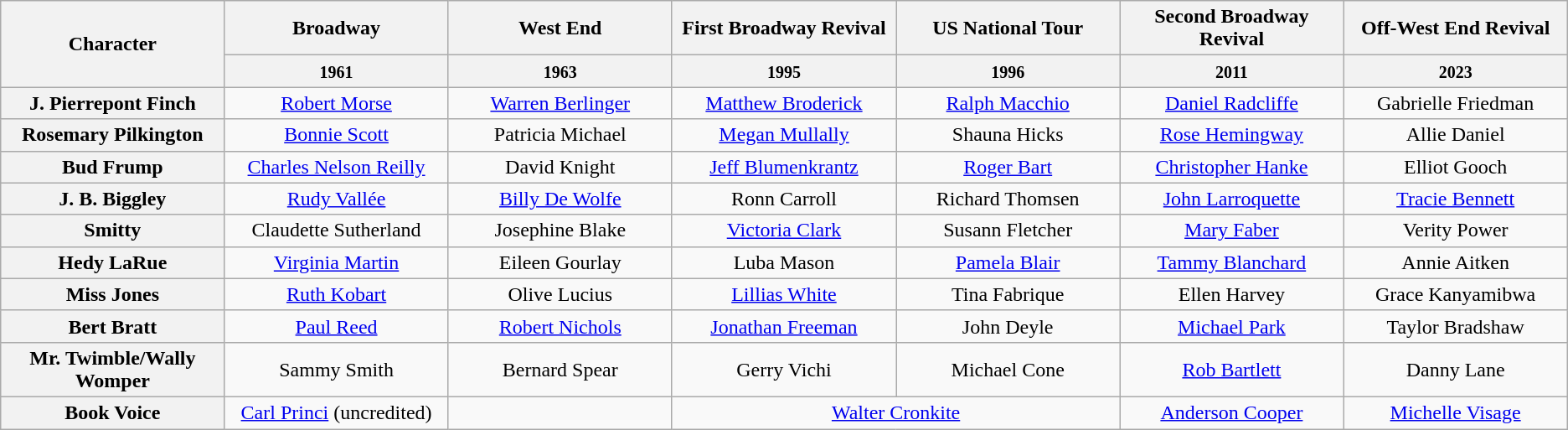<table class="wikitable" style="text-align: center;">
<tr>
<th rowspan="2" style="width:10%;">Character</th>
<th style="width:10%;">Broadway</th>
<th style="width:10%;">West End</th>
<th style="width:10%;">First Broadway Revival</th>
<th style="width:10%;">US National Tour</th>
<th style="width:10%;">Second Broadway  Revival</th>
<th style="width:10%">Off-West End Revival</th>
</tr>
<tr>
<th><small>1961</small></th>
<th><small>1963</small></th>
<th><small>1995</small></th>
<th><small>1996</small></th>
<th><small>2011</small></th>
<th><small>2023</small></th>
</tr>
<tr>
<th>J. Pierrepont Finch</th>
<td><a href='#'>Robert Morse</a></td>
<td><a href='#'>Warren Berlinger</a></td>
<td><a href='#'>Matthew Broderick</a></td>
<td><a href='#'>Ralph Macchio</a></td>
<td><a href='#'>Daniel Radcliffe</a></td>
<td>Gabrielle Friedman</td>
</tr>
<tr>
<th>Rosemary Pilkington</th>
<td><a href='#'>Bonnie Scott</a></td>
<td>Patricia Michael</td>
<td><a href='#'>Megan Mullally</a></td>
<td>Shauna Hicks</td>
<td><a href='#'>Rose Hemingway</a></td>
<td>Allie Daniel</td>
</tr>
<tr>
<th>Bud Frump</th>
<td><a href='#'>Charles Nelson Reilly</a></td>
<td>David Knight</td>
<td><a href='#'>Jeff Blumenkrantz</a></td>
<td><a href='#'>Roger Bart</a></td>
<td><a href='#'>Christopher Hanke</a></td>
<td>Elliot Gooch</td>
</tr>
<tr>
<th>J. B. Biggley</th>
<td><a href='#'>Rudy Vallée</a></td>
<td><a href='#'>Billy De Wolfe</a></td>
<td>Ronn Carroll</td>
<td>Richard Thomsen</td>
<td><a href='#'>John Larroquette</a></td>
<td><a href='#'>Tracie Bennett</a></td>
</tr>
<tr>
<th>Smitty</th>
<td>Claudette Sutherland</td>
<td>Josephine Blake</td>
<td><a href='#'>Victoria Clark</a></td>
<td>Susann Fletcher</td>
<td><a href='#'>Mary Faber</a></td>
<td>Verity Power</td>
</tr>
<tr>
<th>Hedy LaRue</th>
<td><a href='#'>Virginia Martin</a></td>
<td>Eileen Gourlay</td>
<td>Luba Mason</td>
<td><a href='#'>Pamela Blair</a></td>
<td><a href='#'>Tammy Blanchard</a></td>
<td>Annie Aitken</td>
</tr>
<tr>
<th>Miss Jones</th>
<td><a href='#'>Ruth Kobart</a></td>
<td>Olive Lucius</td>
<td><a href='#'>Lillias White</a></td>
<td>Tina Fabrique</td>
<td>Ellen Harvey</td>
<td>Grace Kanyamibwa</td>
</tr>
<tr>
<th>Bert Bratt</th>
<td><a href='#'>Paul Reed</a></td>
<td><a href='#'>Robert Nichols</a></td>
<td><a href='#'>Jonathan Freeman</a></td>
<td>John Deyle</td>
<td><a href='#'>Michael Park</a></td>
<td>Taylor Bradshaw</td>
</tr>
<tr>
<th>Mr. Twimble/Wally Womper</th>
<td>Sammy Smith</td>
<td>Bernard Spear</td>
<td>Gerry Vichi</td>
<td>Michael Cone</td>
<td><a href='#'>Rob Bartlett</a></td>
<td>Danny Lane</td>
</tr>
<tr>
<th>Book Voice</th>
<td><a href='#'>Carl Princi</a> (uncredited)</td>
<td></td>
<td colspan="2"><a href='#'>Walter Cronkite</a></td>
<td><a href='#'>Anderson Cooper</a></td>
<td><a href='#'>Michelle Visage</a></td>
</tr>
</table>
